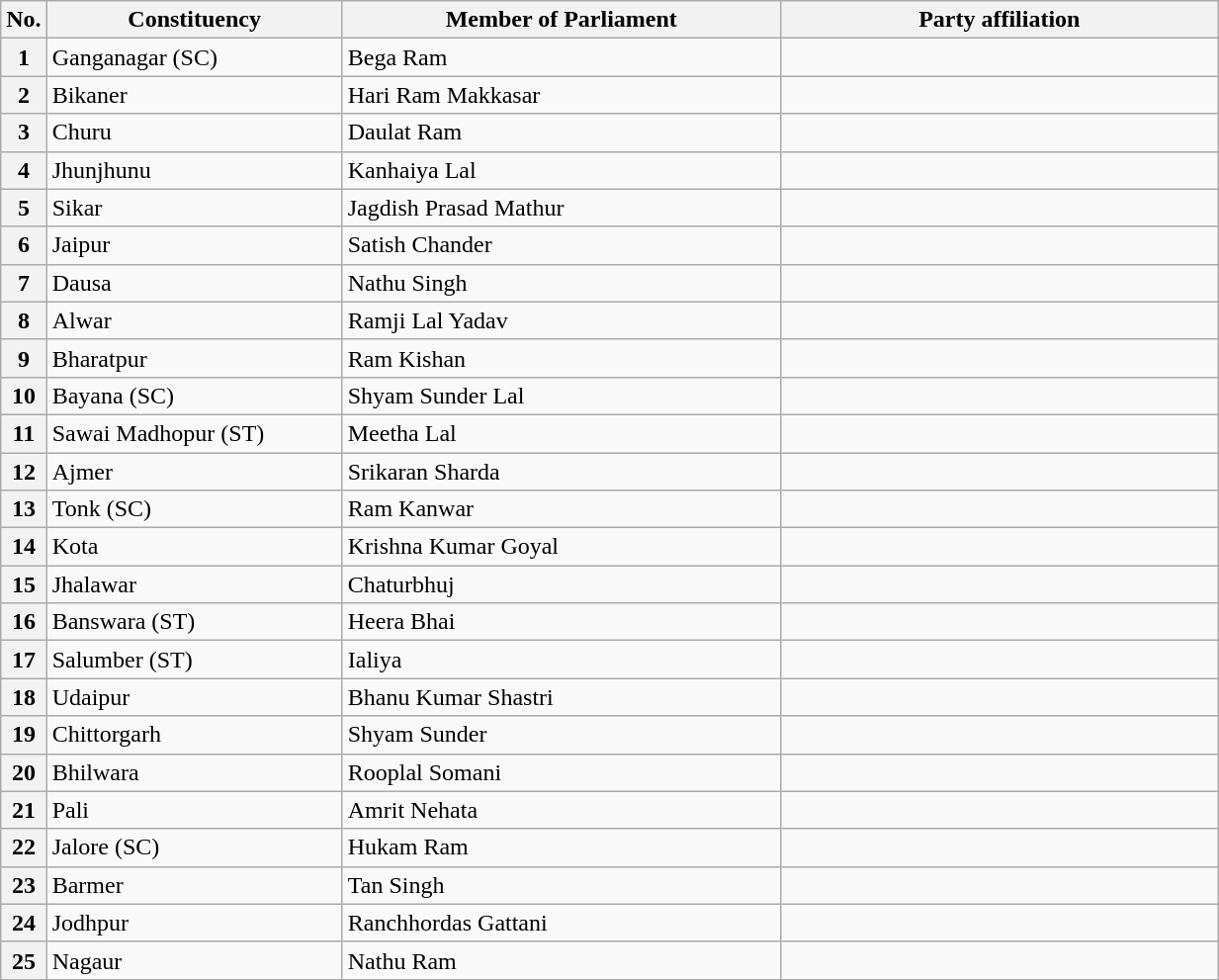<table class="wikitable sortable">
<tr style="text-align:center;">
<th>No.</th>
<th style="width:12em">Constituency</th>
<th style="width:18em">Member of Parliament</th>
<th colspan="2" style="width:18em">Party affiliation</th>
</tr>
<tr>
<th>1</th>
<td>Ganganagar (SC)</td>
<td>Bega Ram</td>
<td></td>
</tr>
<tr>
<th>2</th>
<td>Bikaner</td>
<td>Hari Ram Makkasar</td>
<td></td>
</tr>
<tr>
<th>3</th>
<td>Churu</td>
<td>Daulat Ram</td>
<td></td>
</tr>
<tr>
<th>4</th>
<td>Jhunjhunu</td>
<td>Kanhaiya Lal</td>
<td></td>
</tr>
<tr>
<th>5</th>
<td>Sikar</td>
<td>Jagdish Prasad Mathur</td>
<td></td>
</tr>
<tr>
<th>6</th>
<td>Jaipur</td>
<td>Satish Chander</td>
<td></td>
</tr>
<tr>
<th>7</th>
<td>Dausa</td>
<td>Nathu Singh</td>
<td></td>
</tr>
<tr>
<th>8</th>
<td>Alwar</td>
<td>Ramji Lal Yadav</td>
<td></td>
</tr>
<tr>
<th>9</th>
<td>Bharatpur</td>
<td>Ram Kishan</td>
<td></td>
</tr>
<tr>
<th>10</th>
<td>Bayana (SC)</td>
<td>Shyam Sunder Lal</td>
<td></td>
</tr>
<tr>
<th>11</th>
<td>Sawai Madhopur (ST)</td>
<td>Meetha Lal</td>
<td></td>
</tr>
<tr>
<th>12</th>
<td>Ajmer</td>
<td>Srikaran Sharda</td>
<td></td>
</tr>
<tr>
<th>13</th>
<td>Tonk (SC)</td>
<td>Ram Kanwar</td>
<td></td>
</tr>
<tr>
<th>14</th>
<td>Kota</td>
<td>Krishna Kumar Goyal</td>
<td></td>
</tr>
<tr>
<th>15</th>
<td>Jhalawar</td>
<td>Chaturbhuj</td>
<td></td>
</tr>
<tr>
<th>16</th>
<td>Banswara (ST)</td>
<td>Heera Bhai</td>
<td></td>
</tr>
<tr>
<th>17</th>
<td>Salumber (ST)</td>
<td>Ialiya</td>
<td></td>
</tr>
<tr>
<th>18</th>
<td>Udaipur</td>
<td>Bhanu Kumar Shastri</td>
<td></td>
</tr>
<tr>
<th>19</th>
<td>Chittorgarh</td>
<td>Shyam Sunder</td>
<td></td>
</tr>
<tr>
<th>20</th>
<td>Bhilwara</td>
<td>Rooplal Somani</td>
<td></td>
</tr>
<tr>
<th>21</th>
<td>Pali</td>
<td>Amrit Nehata</td>
<td></td>
</tr>
<tr>
<th>22</th>
<td>Jalore (SC)</td>
<td>Hukam Ram</td>
<td></td>
</tr>
<tr>
<th>23</th>
<td>Barmer</td>
<td>Tan Singh</td>
<td></td>
</tr>
<tr>
<th>24</th>
<td>Jodhpur</td>
<td>Ranchhordas Gattani</td>
<td></td>
</tr>
<tr>
<th>25</th>
<td>Nagaur</td>
<td>Nathu Ram</td>
<td></td>
</tr>
</table>
